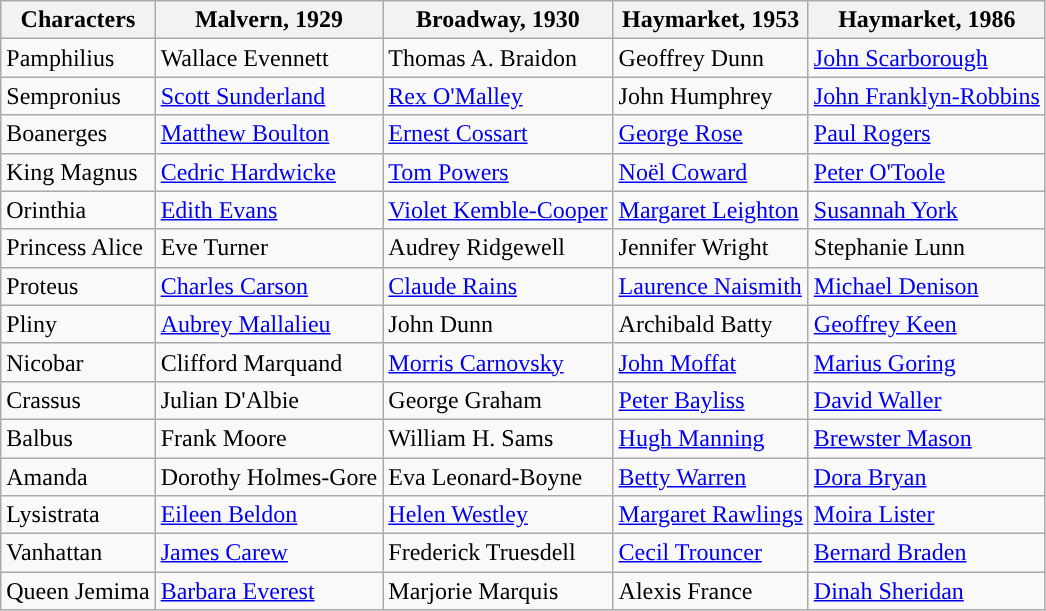<table class="wikitable plainrowheaders" style="text-align: left; margin-right: 0;">
<tr>
<th scope="col" >Characters</th>
<th scope="col">Malvern, 1929</th>
<th scope="col">Broadway, 1930</th>
<th scope="col">Haymarket, 1953</th>
<th scope="col">Haymarket, 1986</th>
</tr>
<tr>
<td>Pamphilius</td>
<td>Wallace Evennett</td>
<td>Thomas A. Braidon</td>
<td>Geoffrey Dunn</td>
<td><a href='#'>John Scarborough</a></td>
</tr>
<tr>
<td>Sempronius</td>
<td><a href='#'>Scott Sunderland</a></td>
<td><a href='#'>Rex O'Malley</a></td>
<td>John Humphrey</td>
<td><a href='#'>John Franklyn-Robbins</a></td>
</tr>
<tr>
<td>Boanerges</td>
<td><a href='#'>Matthew Boulton</a></td>
<td><a href='#'>Ernest Cossart</a></td>
<td><a href='#'>George Rose</a></td>
<td><a href='#'>Paul Rogers</a></td>
</tr>
<tr>
<td>King Magnus</td>
<td><a href='#'>Cedric Hardwicke</a></td>
<td><a href='#'>Tom Powers</a></td>
<td><a href='#'>Noël Coward</a></td>
<td><a href='#'>Peter O'Toole</a></td>
</tr>
<tr>
<td>Orinthia</td>
<td><a href='#'>Edith Evans</a></td>
<td><a href='#'>Violet Kemble-Cooper</a></td>
<td><a href='#'>Margaret Leighton</a></td>
<td><a href='#'>Susannah York</a></td>
</tr>
<tr>
<td>Princess Alice</td>
<td>Eve Turner</td>
<td>Audrey Ridgewell</td>
<td>Jennifer Wright</td>
<td>Stephanie Lunn</td>
</tr>
<tr>
<td>Proteus</td>
<td><a href='#'>Charles Carson</a></td>
<td><a href='#'>Claude Rains</a></td>
<td><a href='#'>Laurence Naismith</a></td>
<td><a href='#'>Michael Denison</a></td>
</tr>
<tr>
<td>Pliny</td>
<td><a href='#'>Aubrey Mallalieu</a></td>
<td>John Dunn</td>
<td>Archibald Batty</td>
<td><a href='#'>Geoffrey Keen</a></td>
</tr>
<tr>
<td>Nicobar</td>
<td>Clifford Marquand</td>
<td><a href='#'>Morris Carnovsky</a></td>
<td><a href='#'>John Moffat</a></td>
<td><a href='#'>Marius Goring</a></td>
</tr>
<tr>
<td>Crassus</td>
<td>Julian D'Albie</td>
<td>George Graham</td>
<td><a href='#'>Peter Bayliss</a></td>
<td><a href='#'>David Waller</a></td>
</tr>
<tr>
<td>Balbus</td>
<td>Frank Moore</td>
<td>William H. Sams</td>
<td><a href='#'>Hugh Manning</a></td>
<td><a href='#'>Brewster Mason</a></td>
</tr>
<tr>
<td>Amanda</td>
<td>Dorothy Holmes-Gore</td>
<td>Eva Leonard-Boyne</td>
<td><a href='#'>Betty Warren</a></td>
<td><a href='#'>Dora Bryan</a></td>
</tr>
<tr>
<td>Lysistrata</td>
<td><a href='#'>Eileen Beldon</a></td>
<td><a href='#'>Helen Westley</a></td>
<td><a href='#'>Margaret Rawlings</a></td>
<td><a href='#'>Moira Lister</a></td>
</tr>
<tr>
<td>Vanhattan</td>
<td><a href='#'>James Carew</a></td>
<td>Frederick Truesdell</td>
<td><a href='#'>Cecil Trouncer</a></td>
<td><a href='#'>Bernard Braden</a></td>
</tr>
<tr>
<td>Queen Jemima</td>
<td><a href='#'>Barbara Everest</a></td>
<td>Marjorie Marquis</td>
<td>Alexis France</td>
<td><a href='#'>Dinah Sheridan</a></td>
</tr>
</table>
